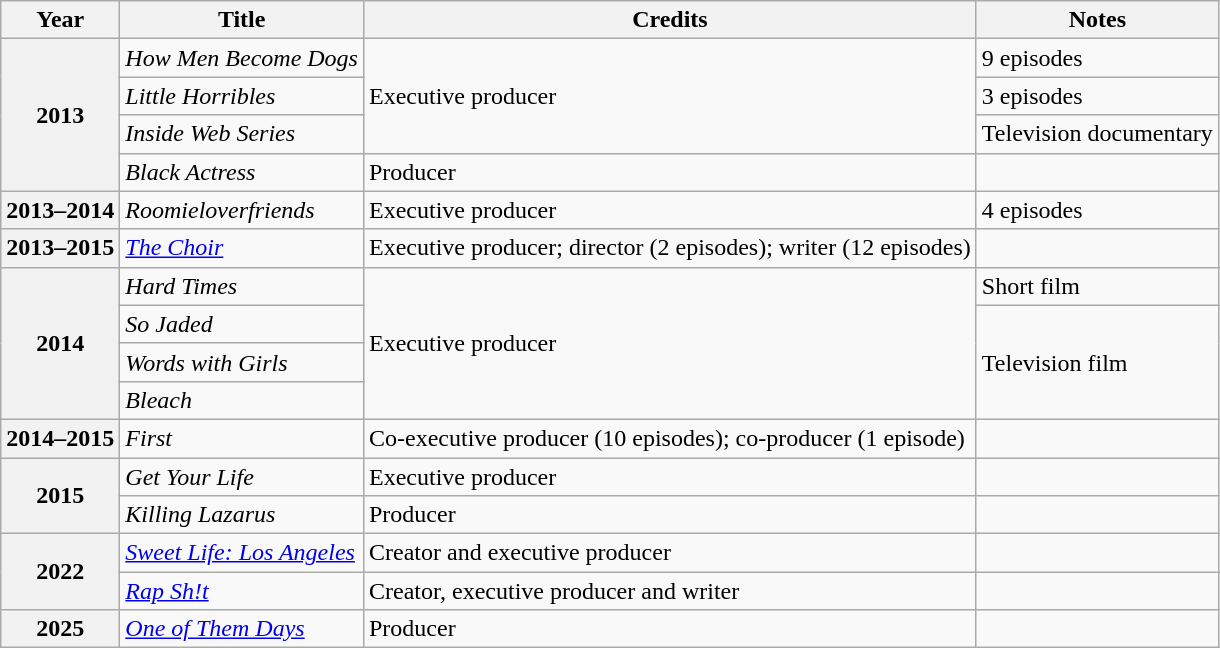<table class="wikitable plainrowheaders sortable" style="margin-right: 0;">
<tr>
<th scope="col">Year</th>
<th scope="col">Title</th>
<th scope="col">Credits</th>
<th scope="col" class=unsortable>Notes</th>
</tr>
<tr>
<th rowspan="4" scope="row">2013</th>
<td><em>How Men Become Dogs</em></td>
<td rowspan="3">Executive producer</td>
<td>9 episodes</td>
</tr>
<tr>
<td><em>Little Horribles</em></td>
<td>3 episodes</td>
</tr>
<tr>
<td><em>Inside Web Series</em></td>
<td>Television documentary</td>
</tr>
<tr>
<td><em>Black Actress</em></td>
<td>Producer</td>
<td></td>
</tr>
<tr>
<th scope="row">2013–2014</th>
<td><em>Roomieloverfriends</em></td>
<td>Executive producer</td>
<td>4 episodes</td>
</tr>
<tr>
<th scope="row">2013–2015</th>
<td><em><a href='#'>The Choir</a></em></td>
<td>Executive producer; director (2 episodes); writer (12 episodes)</td>
<td></td>
</tr>
<tr>
<th rowspan="4" scope="row">2014</th>
<td><em>Hard Times</em></td>
<td rowspan="4">Executive producer</td>
<td>Short film</td>
</tr>
<tr>
<td><em>So Jaded</em></td>
<td rowspan="3">Television film</td>
</tr>
<tr>
<td><em>Words with Girls</em></td>
</tr>
<tr>
<td><em>Bleach</em></td>
</tr>
<tr>
<th scope="row">2014–2015</th>
<td><em>First</em></td>
<td>Co-executive producer (10 episodes); co-producer (1 episode)</td>
<td></td>
</tr>
<tr>
<th rowspan="2" scope="row">2015</th>
<td><em>Get Your Life</em></td>
<td>Executive producer</td>
<td></td>
</tr>
<tr>
<td><em>Killing Lazarus</em></td>
<td>Producer</td>
<td></td>
</tr>
<tr>
<th rowspan="2" scope="row">2022</th>
<td><em><a href='#'>Sweet Life: Los Angeles</a></em></td>
<td>Creator and executive producer</td>
<td></td>
</tr>
<tr>
<td><em><a href='#'>Rap Sh!t</a></em></td>
<td>Creator, executive producer and writer</td>
<td></td>
</tr>
<tr>
<th rowspan="1" scope="row">2025</th>
<td><em><a href='#'>One of Them Days</a></em></td>
<td>Producer</td>
<td></td>
</tr>
</table>
